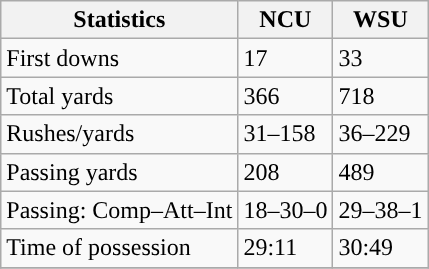<table class="wikitable" style="float: left;">
<tr>
<th>Statistics</th>
<th>NCU</th>
<th>WSU</th>
</tr>
<tr>
<td>First downs</td>
<td>17</td>
<td>33</td>
</tr>
<tr>
<td>Total yards</td>
<td>366</td>
<td>718</td>
</tr>
<tr>
<td>Rushes/yards</td>
<td>31–158</td>
<td>36–229</td>
</tr>
<tr>
<td>Passing yards</td>
<td>208</td>
<td>489</td>
</tr>
<tr>
<td>Passing: Comp–Att–Int</td>
<td>18–30–0</td>
<td>29–38–1</td>
</tr>
<tr>
<td>Time of possession</td>
<td>29:11</td>
<td>30:49</td>
</tr>
<tr>
</tr>
</table>
